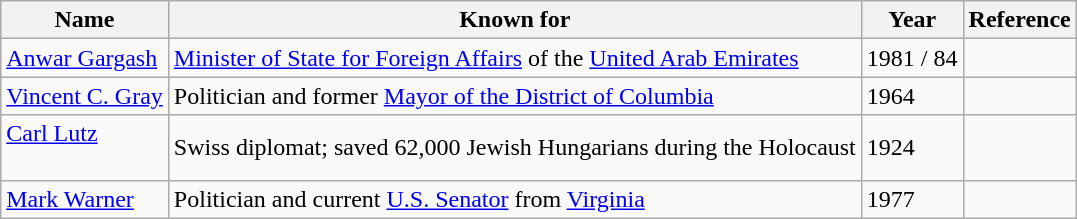<table class="wikitable">
<tr>
<th>Name</th>
<th>Known for</th>
<th>Year</th>
<th>Reference</th>
</tr>
<tr>
<td><a href='#'>Anwar Gargash</a></td>
<td><a href='#'>Minister of State for Foreign Affairs</a> of the <a href='#'>United Arab Emirates</a></td>
<td>1981 / 84</td>
<td></td>
</tr>
<tr>
<td><a href='#'>Vincent C. Gray</a></td>
<td>Politician and former <a href='#'>Mayor of the District of Columbia</a></td>
<td>1964</td>
<td></td>
</tr>
<tr>
<td><a href='#'>Carl Lutz</a><br><br></td>
<td>Swiss diplomat; saved 62,000 Jewish Hungarians during the Holocaust</td>
<td>1924</td>
<td></td>
</tr>
<tr>
<td><a href='#'>Mark Warner</a></td>
<td>Politician and current <a href='#'>U.S. Senator</a> from <a href='#'>Virginia</a></td>
<td>1977</td>
<td></td>
</tr>
</table>
